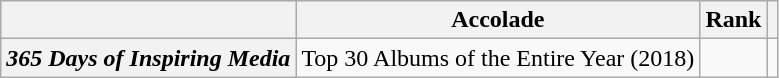<table class="sortable wikitable plainrowheaders">
<tr>
<th></th>
<th>Accolade</th>
<th>Rank</th>
<th class="unsortable"></th>
</tr>
<tr>
<th scope="row"><em>365 Days of Inspiring Media</em></th>
<td>Top 30 Albums of the Entire Year (2018)</td>
<td></td>
<td></td>
</tr>
</table>
